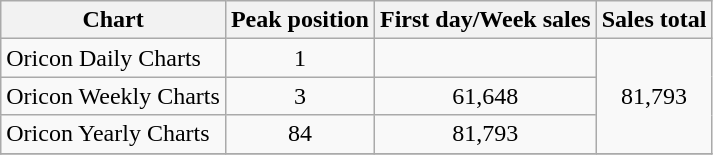<table class="wikitable">
<tr>
<th>Chart</th>
<th>Peak position</th>
<th>First day/Week sales</th>
<th>Sales total</th>
</tr>
<tr>
<td>Oricon Daily Charts</td>
<td align="center">1</td>
<td align="center"></td>
<td rowspan="3" align="center">81,793</td>
</tr>
<tr>
<td>Oricon Weekly Charts</td>
<td align="center">3</td>
<td align="center">61,648</td>
</tr>
<tr>
<td>Oricon Yearly Charts</td>
<td align="center">84</td>
<td align="center">81,793</td>
</tr>
<tr>
</tr>
</table>
